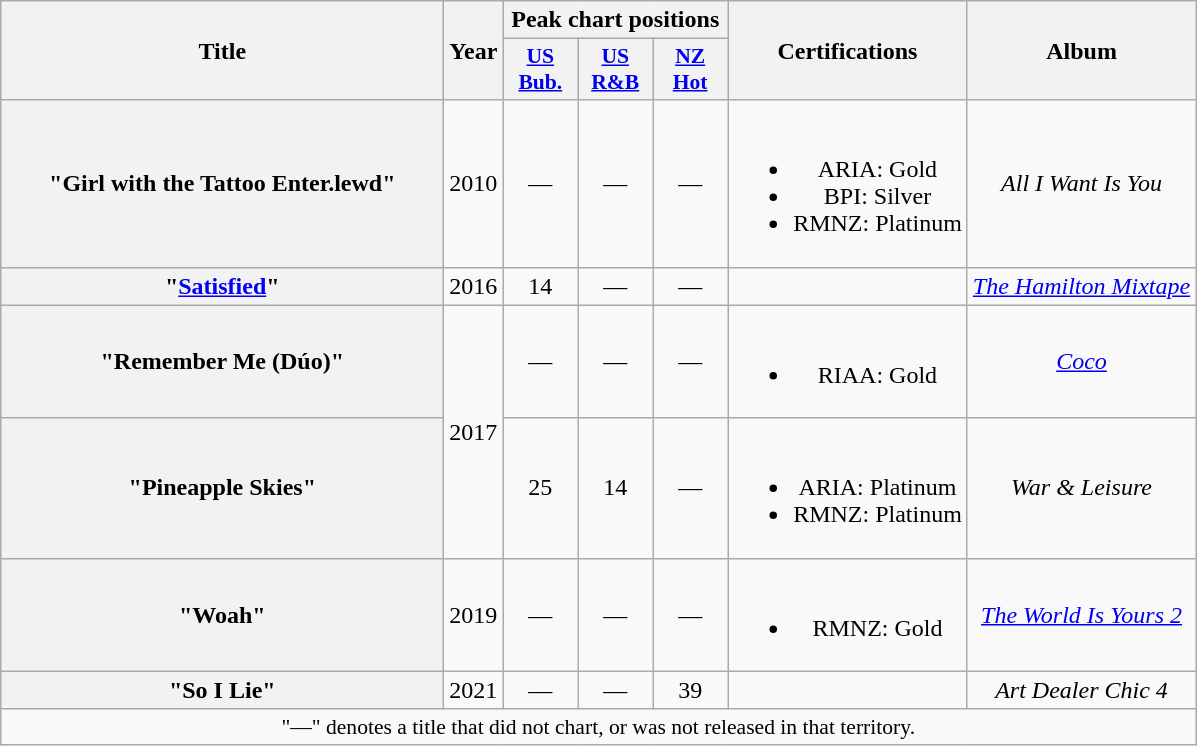<table class="wikitable plainrowheaders" style="text-align:center;">
<tr>
<th scope="col" rowspan="2" style="width:18em;">Title</th>
<th scope="col" rowspan="2">Year</th>
<th scope="col" colspan="3">Peak chart positions</th>
<th scope="col" rowspan="2">Certifications</th>
<th scope="col" rowspan="2">Album</th>
</tr>
<tr>
<th style="width:3em;font-size:90%;"><a href='#'>US<br>Bub.</a><br></th>
<th style="width:3em;font-size:90%;"><a href='#'>US<br>R&B</a><br></th>
<th style="width:3em;font-size:90%;"><a href='#'>NZ<br>Hot</a><br></th>
</tr>
<tr>
<th scope="row">"Girl with the Tattoo Enter.lewd"</th>
<td>2010</td>
<td>—</td>
<td>—</td>
<td>—</td>
<td><br><ul><li>ARIA: Gold</li><li>BPI: Silver</li><li>RMNZ: Platinum</li></ul></td>
<td><em>All I Want Is You</em></td>
</tr>
<tr>
<th scope="row">"<a href='#'>Satisfied</a>"</th>
<td>2016</td>
<td>14</td>
<td>—</td>
<td>—</td>
<td></td>
<td><em><a href='#'>The Hamilton Mixtape</a></em></td>
</tr>
<tr>
<th scope="row">"Remember Me (Dúo)"<br></th>
<td rowspan=2>2017</td>
<td>—</td>
<td>—</td>
<td>—</td>
<td><br><ul><li>RIAA: Gold</li></ul></td>
<td><em><a href='#'>Coco</a></em></td>
</tr>
<tr>
<th scope="row">"Pineapple Skies"</th>
<td>25</td>
<td>14</td>
<td>—</td>
<td><br><ul><li>ARIA: Platinum</li><li>RMNZ: Platinum</li></ul></td>
<td><em>War & Leisure</em></td>
</tr>
<tr>
<th scope="row">"Woah"<br></th>
<td>2019</td>
<td>—</td>
<td>—</td>
<td>—</td>
<td><br><ul><li>RMNZ: Gold</li></ul></td>
<td><em><a href='#'>The World Is Yours 2</a></em></td>
</tr>
<tr>
<th scope="row">"So I Lie"</th>
<td>2021</td>
<td>—</td>
<td>—</td>
<td>39</td>
<td></td>
<td><em>Art Dealer Chic 4</em></td>
</tr>
<tr>
<td colspan="8" style="font-size:90%">"—" denotes a title that did not chart, or was not released in that territory.</td>
</tr>
</table>
